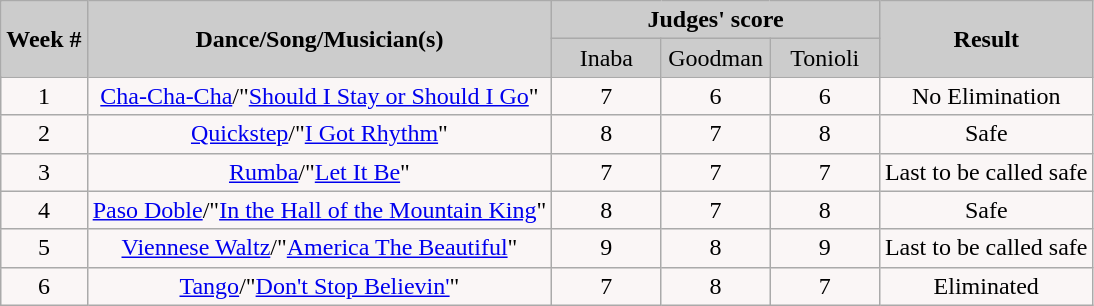<table class="wikitable">
<tr style="text-align:Center; background:#ccc;">
<td rowspan="2"><strong>Week #</strong></td>
<td rowspan="2"><strong>Dance/Song/Musician(s)</strong></td>
<td colspan="3"><strong>Judges' score</strong></td>
<td rowspan="2"><strong>Result</strong></td>
</tr>
<tr style="text-align:center; background:#ccc;">
<td style="width:10%; ">Inaba</td>
<td style="width:10%; ">Goodman</td>
<td style="width:10%; ">Tonioli</td>
</tr>
<tr style="text-align:center; background:#faf6f6;">
<td>1</td>
<td><a href='#'>Cha-Cha-Cha</a>/"<a href='#'>Should I Stay or Should I Go</a>"</td>
<td>7</td>
<td>6</td>
<td>6</td>
<td>No Elimination</td>
</tr>
<tr style="text-align:center; background:#faf6f6;">
<td>2</td>
<td><a href='#'>Quickstep</a>/"<a href='#'>I Got Rhythm</a>"</td>
<td>8</td>
<td>7</td>
<td>8</td>
<td>Safe</td>
</tr>
<tr style="text-align:center; background:#faf6f6;">
<td>3</td>
<td><a href='#'>Rumba</a>/"<a href='#'>Let It Be</a>"</td>
<td>7</td>
<td>7</td>
<td>7</td>
<td>Last to be called safe</td>
</tr>
<tr style="text-align:center; background:#faf6f6;">
<td>4</td>
<td><a href='#'>Paso Doble</a>/"<a href='#'>In the Hall of the Mountain King</a>"</td>
<td>8</td>
<td>7</td>
<td>8</td>
<td>Safe</td>
</tr>
<tr style="text-align:center; background:#faf6f6;">
<td>5</td>
<td><a href='#'>Viennese Waltz</a>/"<a href='#'>America The Beautiful</a>"</td>
<td>9</td>
<td>8</td>
<td>9</td>
<td>Last to be called safe</td>
</tr>
<tr style="text-align:center; background:#faf6f6;">
<td>6</td>
<td><a href='#'>Tango</a>/"<a href='#'>Don't Stop Believin'</a>"</td>
<td>7</td>
<td>8</td>
<td>7</td>
<td>Eliminated</td>
</tr>
</table>
